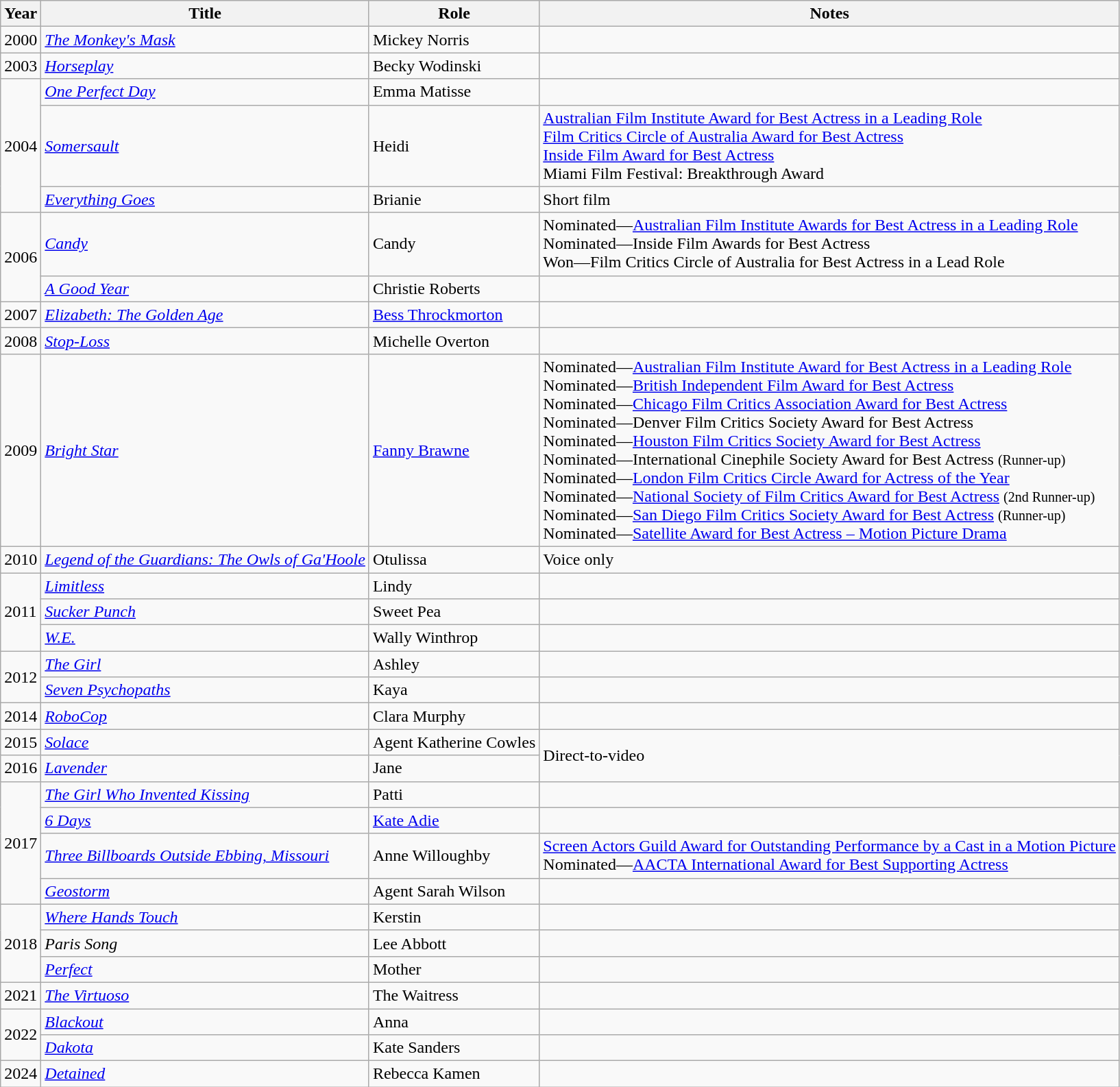<table class="wikitable sortable">
<tr>
<th>Year</th>
<th>Title</th>
<th>Role</th>
<th class="unsortable">Notes</th>
</tr>
<tr>
<td>2000</td>
<td><em><a href='#'>The Monkey's Mask</a></em></td>
<td>Mickey Norris</td>
<td></td>
</tr>
<tr>
<td>2003</td>
<td><em><a href='#'>Horseplay</a></em></td>
<td>Becky Wodinski</td>
<td></td>
</tr>
<tr>
<td rowspan="3">2004</td>
<td><em><a href='#'>One Perfect Day</a></em></td>
<td>Emma Matisse</td>
<td></td>
</tr>
<tr>
<td><em><a href='#'>Somersault</a></em></td>
<td>Heidi</td>
<td><a href='#'>Australian Film Institute Award for Best Actress in a Leading Role</a><br><a href='#'>Film Critics Circle of Australia Award for Best Actress</a><br><a href='#'>Inside Film Award for Best Actress</a><br>Miami Film Festival: Breakthrough Award</td>
</tr>
<tr>
<td><em><a href='#'>Everything Goes</a></em></td>
<td>Brianie</td>
<td>Short film</td>
</tr>
<tr>
<td rowspan="2">2006</td>
<td><em><a href='#'>Candy</a></em></td>
<td>Candy</td>
<td>Nominated—<a href='#'>Australian Film Institute Awards for Best Actress in a Leading Role</a><br>Nominated—Inside Film Awards for Best Actress<br>Won—Film Critics Circle of Australia for Best Actress in a Lead Role<br></td>
</tr>
<tr>
<td><em><a href='#'>A Good Year</a></em></td>
<td>Christie Roberts</td>
<td></td>
</tr>
<tr>
<td>2007</td>
<td><em><a href='#'>Elizabeth: The Golden Age</a></em></td>
<td><a href='#'>Bess Throckmorton</a></td>
<td></td>
</tr>
<tr>
<td>2008</td>
<td><em><a href='#'>Stop-Loss</a></em></td>
<td>Michelle Overton</td>
<td></td>
</tr>
<tr>
<td>2009</td>
<td><em><a href='#'>Bright Star</a></em></td>
<td><a href='#'>Fanny Brawne</a></td>
<td>Nominated—<a href='#'>Australian Film Institute Award for Best Actress in a Leading Role</a><br>Nominated—<a href='#'>British Independent Film Award for Best Actress</a><br>Nominated—<a href='#'>Chicago Film Critics Association Award for Best Actress</a><br>Nominated—Denver Film Critics Society Award for Best Actress<br>Nominated—<a href='#'>Houston Film Critics Society Award for Best Actress</a><br>Nominated—International Cinephile Society Award for Best Actress <small>(Runner-up)</small><br>Nominated—<a href='#'>London Film Critics Circle Award for Actress of the Year</a><br>Nominated—<a href='#'>National Society of Film Critics Award for Best Actress</a> <small>(2nd Runner-up)</small><br>Nominated—<a href='#'>San Diego Film Critics Society Award for Best Actress</a> <small>(Runner-up)</small><br>Nominated—<a href='#'>Satellite Award for Best Actress – Motion Picture Drama</a></td>
</tr>
<tr>
<td>2010</td>
<td><em><a href='#'>Legend of the Guardians: The Owls of Ga'Hoole</a></em></td>
<td>Otulissa</td>
<td>Voice only</td>
</tr>
<tr>
<td rowspan="3">2011</td>
<td><em><a href='#'>Limitless</a></em></td>
<td>Lindy</td>
<td></td>
</tr>
<tr>
<td><em><a href='#'>Sucker Punch</a></em></td>
<td>Sweet Pea</td>
<td></td>
</tr>
<tr>
<td><em><a href='#'>W.E.</a></em></td>
<td>Wally Winthrop</td>
<td></td>
</tr>
<tr>
<td rowspan="2">2012</td>
<td><em><a href='#'>The Girl</a></em></td>
<td>Ashley</td>
<td></td>
</tr>
<tr>
<td><em><a href='#'>Seven Psychopaths</a></em></td>
<td>Kaya</td>
<td></td>
</tr>
<tr>
<td>2014</td>
<td><em><a href='#'>RoboCop</a></em></td>
<td>Clara Murphy</td>
<td></td>
</tr>
<tr>
<td>2015</td>
<td><em><a href='#'>Solace</a></em></td>
<td>Agent Katherine Cowles</td>
<td rowspan="2">Direct-to-video</td>
</tr>
<tr>
<td>2016</td>
<td><em><a href='#'>Lavender</a></em></td>
<td>Jane</td>
</tr>
<tr>
<td rowspan="4">2017</td>
<td><em><a href='#'>The Girl Who Invented Kissing</a></em></td>
<td>Patti</td>
<td></td>
</tr>
<tr>
<td><em><a href='#'>6 Days</a></em></td>
<td><a href='#'>Kate Adie</a></td>
<td></td>
</tr>
<tr>
<td><em><a href='#'>Three Billboards Outside Ebbing, Missouri</a></em></td>
<td>Anne Willoughby</td>
<td><a href='#'>Screen Actors Guild Award for Outstanding Performance by a Cast in a Motion Picture</a><br>Nominated—<a href='#'>AACTA International Award for Best Supporting Actress</a></td>
</tr>
<tr>
<td><em><a href='#'>Geostorm</a></em></td>
<td>Agent Sarah Wilson</td>
<td></td>
</tr>
<tr>
<td rowspan="3">2018</td>
<td><em><a href='#'>Where Hands Touch</a></em></td>
<td>Kerstin</td>
<td></td>
</tr>
<tr>
<td><em>Paris Song</em></td>
<td>Lee Abbott </td>
<td></td>
</tr>
<tr>
<td><em><a href='#'>Perfect</a></em></td>
<td>Mother</td>
<td></td>
</tr>
<tr>
<td>2021</td>
<td><em><a href='#'>The Virtuoso</a></em></td>
<td>The Waitress</td>
<td></td>
</tr>
<tr>
<td rowspan="2">2022</td>
<td><em><a href='#'>Blackout</a></em></td>
<td>Anna</td>
<td></td>
</tr>
<tr>
<td><em><a href='#'>Dakota</a></em></td>
<td>Kate Sanders</td>
<td></td>
</tr>
<tr>
<td>2024</td>
<td><em><a href='#'>Detained</a></em></td>
<td>Rebecca Kamen</td>
<td></td>
</tr>
</table>
